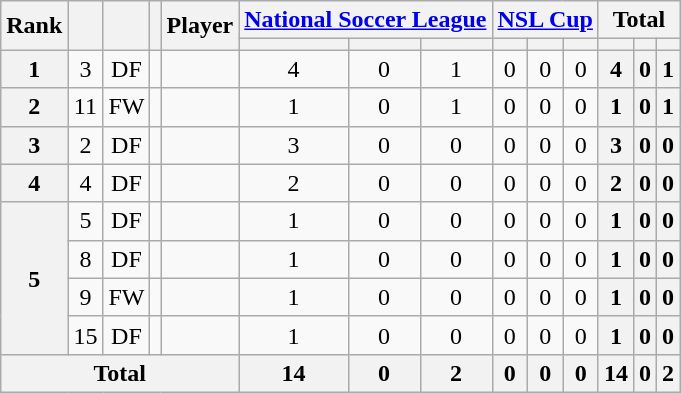<table class="wikitable sortable" style="text-align:center">
<tr>
<th rowspan="2">Rank</th>
<th rowspan="2"></th>
<th rowspan="2"></th>
<th rowspan="2"></th>
<th rowspan="2">Player</th>
<th colspan="3"><a href='#'>National Soccer League</a></th>
<th colspan="3"><a href='#'>NSL Cup</a></th>
<th colspan="3">Total</th>
</tr>
<tr>
<th></th>
<th></th>
<th></th>
<th></th>
<th></th>
<th></th>
<th></th>
<th></th>
<th></th>
</tr>
<tr>
<th>1</th>
<td>3</td>
<td>DF</td>
<td></td>
<td align="left"><br></td>
<td>4</td>
<td>0</td>
<td>1<br></td>
<td>0</td>
<td>0</td>
<td>0<br></td>
<th>4</th>
<th>0</th>
<th>1</th>
</tr>
<tr>
<th>2</th>
<td>11</td>
<td>FW</td>
<td></td>
<td align="left"><br></td>
<td>1</td>
<td>0</td>
<td>1<br></td>
<td>0</td>
<td>0</td>
<td>0<br></td>
<th>1</th>
<th>0</th>
<th>1</th>
</tr>
<tr>
<th>3</th>
<td>2</td>
<td>DF</td>
<td></td>
<td align="left"><br></td>
<td>3</td>
<td>0</td>
<td>0<br></td>
<td>0</td>
<td>0</td>
<td>0<br></td>
<th>3</th>
<th>0</th>
<th>0</th>
</tr>
<tr>
<th>4</th>
<td>4</td>
<td>DF</td>
<td></td>
<td align="left"><br></td>
<td>2</td>
<td>0</td>
<td>0<br></td>
<td>0</td>
<td>0</td>
<td>0<br></td>
<th>2</th>
<th>0</th>
<th>0</th>
</tr>
<tr>
<th rowspan="4">5</th>
<td>5</td>
<td>DF</td>
<td></td>
<td align="left"><br></td>
<td>1</td>
<td>0</td>
<td>0<br></td>
<td>0</td>
<td>0</td>
<td>0<br></td>
<th>1</th>
<th>0</th>
<th>0</th>
</tr>
<tr>
<td>8</td>
<td>DF</td>
<td></td>
<td align="left"><br></td>
<td>1</td>
<td>0</td>
<td>0<br></td>
<td>0</td>
<td>0</td>
<td>0<br></td>
<th>1</th>
<th>0</th>
<th>0</th>
</tr>
<tr>
<td>9</td>
<td>FW</td>
<td></td>
<td align="left"><br></td>
<td>1</td>
<td>0</td>
<td>0<br></td>
<td>0</td>
<td>0</td>
<td>0<br></td>
<th>1</th>
<th>0</th>
<th>0</th>
</tr>
<tr>
<td>15</td>
<td>DF</td>
<td></td>
<td align="left"><br></td>
<td>1</td>
<td>0</td>
<td>0<br></td>
<td>0</td>
<td>0</td>
<td>0<br></td>
<th>1</th>
<th>0</th>
<th>0</th>
</tr>
<tr>
<th colspan="5">Total<br></th>
<th>14</th>
<th>0</th>
<th>2<br></th>
<th>0</th>
<th>0</th>
<th>0<br></th>
<th>14</th>
<th>0</th>
<th>2</th>
</tr>
</table>
